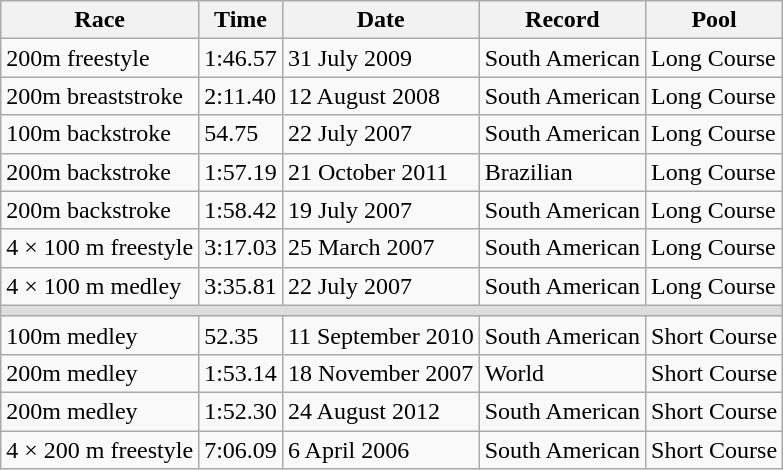<table class="wikitable">
<tr>
<th>Race</th>
<th>Time</th>
<th>Date</th>
<th>Record</th>
<th>Pool</th>
</tr>
<tr>
<td>200m freestyle</td>
<td>1:46.57</td>
<td>31 July 2009</td>
<td>South American</td>
<td>Long Course</td>
</tr>
<tr>
<td>200m breaststroke </td>
<td>2:11.40</td>
<td>12 August 2008</td>
<td>South American</td>
<td>Long Course</td>
</tr>
<tr>
<td>100m backstroke </td>
<td>54.75</td>
<td>22 July 2007</td>
<td>South American</td>
<td>Long Course</td>
</tr>
<tr>
<td>200m backstroke</td>
<td>1:57.19</td>
<td>21 October 2011</td>
<td>Brazilian</td>
<td>Long Course</td>
</tr>
<tr>
<td>200m backstroke </td>
<td>1:58.42</td>
<td>19 July 2007</td>
<td>South American</td>
<td>Long Course</td>
</tr>
<tr>
<td>4 × 100 m freestyle </td>
<td>3:17.03</td>
<td>25 March 2007</td>
<td>South American</td>
<td>Long Course</td>
</tr>
<tr>
<td>4 × 100 m medley </td>
<td>3:35.81</td>
<td>22 July 2007</td>
<td>South American</td>
<td>Long Course</td>
</tr>
<tr bgcolor=#DDDDDD>
<td colspan=7></td>
</tr>
<tr>
<td>100m medley</td>
<td>52.35</td>
<td>11 September 2010</td>
<td>South American</td>
<td>Short Course</td>
</tr>
<tr>
<td>200m medley </td>
<td>1:53.14</td>
<td>18 November 2007</td>
<td>World</td>
<td>Short Course</td>
</tr>
<tr>
<td>200m medley</td>
<td>1:52.30</td>
<td>24 August 2012</td>
<td>South American</td>
<td>Short Course</td>
</tr>
<tr>
<td>4 × 200 m freestyle</td>
<td>7:06.09</td>
<td>6 April 2006</td>
<td>South American</td>
<td>Short Course</td>
</tr>
</table>
